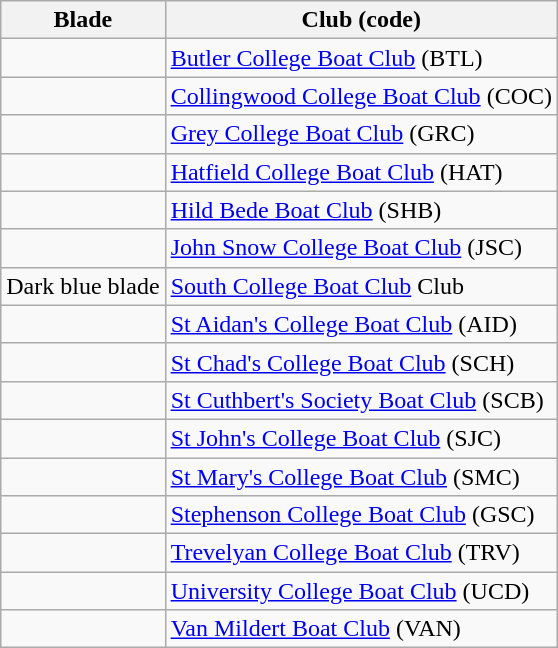<table class="wikitable">
<tr>
<th>Blade</th>
<th>Club (code)</th>
</tr>
<tr>
<td></td>
<td><a href='#'>Butler College Boat Club</a> (BTL)</td>
</tr>
<tr>
<td></td>
<td><a href='#'>Collingwood College Boat Club</a> (COC)</td>
</tr>
<tr>
<td></td>
<td><a href='#'>Grey College Boat Club</a> (GRC)</td>
</tr>
<tr>
<td></td>
<td><a href='#'>Hatfield College Boat Club</a> (HAT)</td>
</tr>
<tr>
<td></td>
<td><a href='#'>Hild Bede Boat Club</a> (SHB)</td>
</tr>
<tr>
<td></td>
<td><a href='#'>John Snow College Boat Club</a> (JSC)</td>
</tr>
<tr>
<td>Dark blue blade</td>
<td><a href='#'>South College Boat Club</a> Club</td>
</tr>
<tr>
<td></td>
<td><a href='#'>St Aidan's College Boat Club</a> (AID)</td>
</tr>
<tr>
<td></td>
<td><a href='#'>St Chad's College Boat Club</a> (SCH)</td>
</tr>
<tr>
<td></td>
<td><a href='#'>St Cuthbert's Society Boat Club</a> (SCB)</td>
</tr>
<tr>
<td></td>
<td><a href='#'>St John's College Boat Club</a> (SJC)</td>
</tr>
<tr>
<td></td>
<td><a href='#'>St Mary's College Boat Club</a> (SMC)</td>
</tr>
<tr>
<td></td>
<td><a href='#'>Stephenson College Boat Club</a> (GSC)</td>
</tr>
<tr>
<td></td>
<td><a href='#'>Trevelyan College Boat Club</a> (TRV)</td>
</tr>
<tr>
<td></td>
<td><a href='#'>University College Boat Club</a> (UCD)</td>
</tr>
<tr>
<td></td>
<td><a href='#'>Van Mildert Boat Club</a> (VAN)</td>
</tr>
</table>
